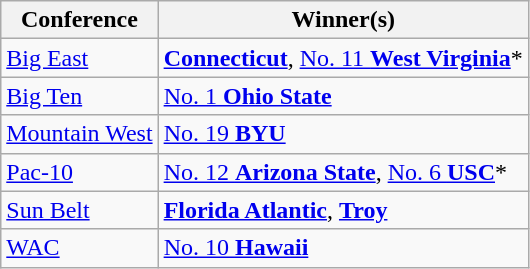<table class="wikitable">
<tr>
<th>Conference</th>
<th>Winner(s)</th>
</tr>
<tr>
<td><a href='#'>Big East</a></td>
<td><a href='#'><strong>Connecticut</strong></a>, <a href='#'>No. 11 <strong>West Virginia</strong></a>*</td>
</tr>
<tr>
<td><a href='#'>Big Ten</a></td>
<td><a href='#'>No. 1 <strong>Ohio State</strong></a></td>
</tr>
<tr>
<td><a href='#'>Mountain West</a></td>
<td><a href='#'>No. 19 <strong>BYU</strong></a></td>
</tr>
<tr>
<td><a href='#'>Pac-10</a></td>
<td><a href='#'>No. 12 <strong>Arizona State</strong></a>, <a href='#'>No. 6 <strong>USC</strong></a>*</td>
</tr>
<tr>
<td><a href='#'>Sun Belt</a></td>
<td><a href='#'><strong>Florida Atlantic</strong></a>, <a href='#'><strong>Troy</strong></a></td>
</tr>
<tr>
<td><a href='#'>WAC</a></td>
<td><a href='#'>No. 10 <strong>Hawaii</strong></a></td>
</tr>
</table>
